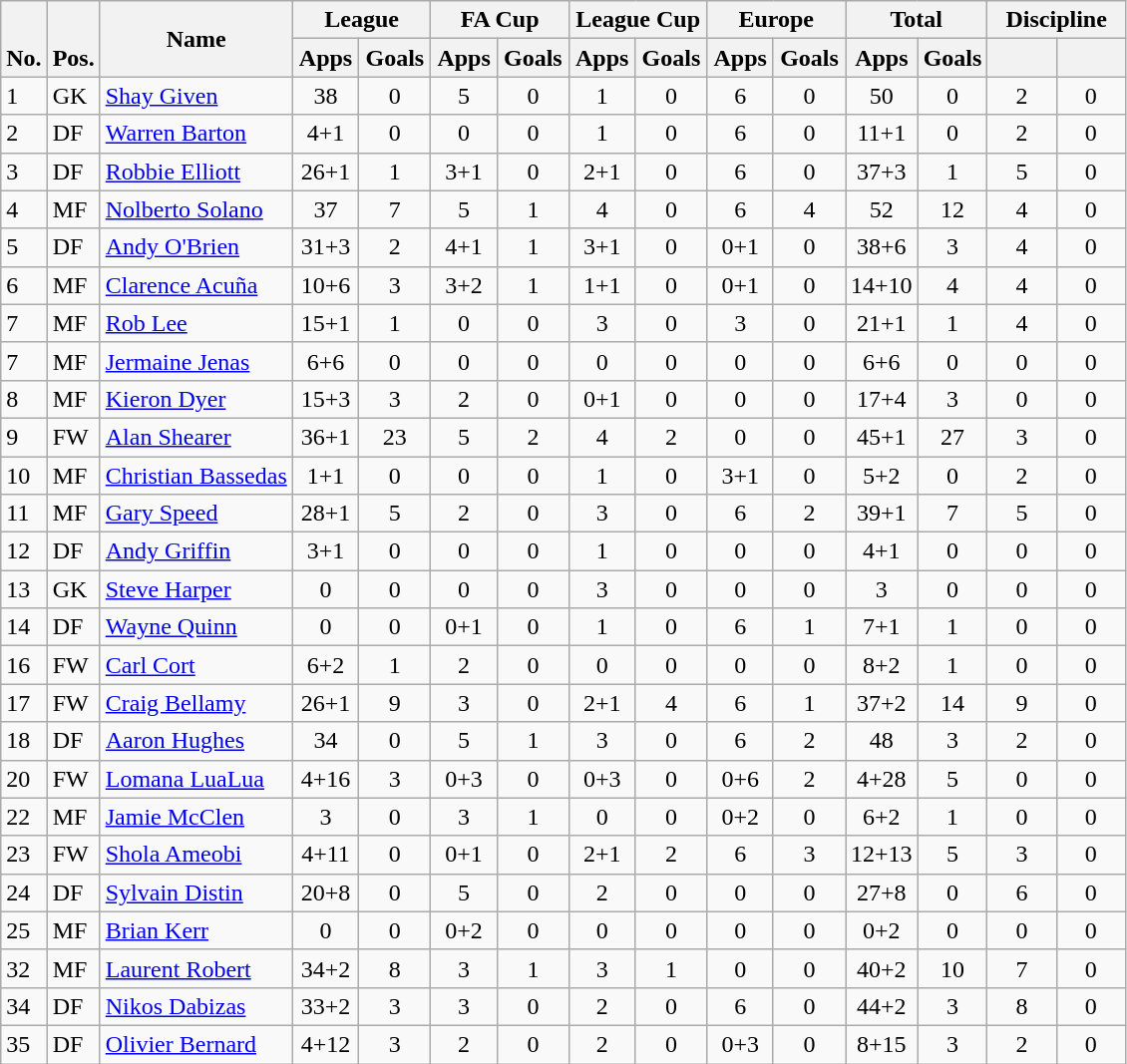<table class="wikitable" style="text-align:center">
<tr>
<th rowspan="2" valign="bottom">No.</th>
<th rowspan="2" valign="bottom">Pos.</th>
<th rowspan="2">Name</th>
<th colspan="2" width="85">League</th>
<th colspan="2" width="85">FA Cup</th>
<th colspan="2" width="85">League Cup</th>
<th colspan="2" width="85">Europe</th>
<th colspan="2" width="85">Total</th>
<th colspan="2" width="85">Discipline</th>
</tr>
<tr>
<th>Apps</th>
<th>Goals</th>
<th>Apps</th>
<th>Goals</th>
<th>Apps</th>
<th>Goals</th>
<th>Apps</th>
<th>Goals</th>
<th>Apps</th>
<th>Goals</th>
<th></th>
<th></th>
</tr>
<tr>
<td align="left">1</td>
<td align="left">GK</td>
<td align="left"> <a href='#'>Shay Given</a></td>
<td>38</td>
<td>0</td>
<td>5</td>
<td>0</td>
<td>1</td>
<td>0</td>
<td>6</td>
<td>0</td>
<td>50</td>
<td>0</td>
<td>2</td>
<td>0</td>
</tr>
<tr>
<td align="left">2</td>
<td align="left">DF</td>
<td align="left"> <a href='#'>Warren Barton</a></td>
<td>4+1</td>
<td>0</td>
<td>0</td>
<td>0</td>
<td>1</td>
<td>0</td>
<td>6</td>
<td>0</td>
<td>11+1</td>
<td>0</td>
<td>2</td>
<td>0</td>
</tr>
<tr>
<td align="left">3</td>
<td align="left">DF</td>
<td align="left"> <a href='#'>Robbie Elliott</a></td>
<td>26+1</td>
<td>1</td>
<td>3+1</td>
<td>0</td>
<td>2+1</td>
<td>0</td>
<td>6</td>
<td>0</td>
<td>37+3</td>
<td>1</td>
<td>5</td>
<td>0</td>
</tr>
<tr>
<td align="left">4</td>
<td align="left">MF</td>
<td align="left"> <a href='#'>Nolberto Solano</a></td>
<td>37</td>
<td>7</td>
<td>5</td>
<td>1</td>
<td>4</td>
<td>0</td>
<td>6</td>
<td>4</td>
<td>52</td>
<td>12</td>
<td>4</td>
<td>0</td>
</tr>
<tr>
<td align="left">5</td>
<td align="left">DF</td>
<td align="left"> <a href='#'>Andy O'Brien</a></td>
<td>31+3</td>
<td>2</td>
<td>4+1</td>
<td>1</td>
<td>3+1</td>
<td>0</td>
<td>0+1</td>
<td>0</td>
<td>38+6</td>
<td>3</td>
<td>4</td>
<td>0</td>
</tr>
<tr>
<td align="left">6</td>
<td align="left">MF</td>
<td align="left"> <a href='#'>Clarence Acuña</a></td>
<td>10+6</td>
<td>3</td>
<td>3+2</td>
<td>1</td>
<td>1+1</td>
<td>0</td>
<td>0+1</td>
<td>0</td>
<td>14+10</td>
<td>4</td>
<td>4</td>
<td>0</td>
</tr>
<tr>
<td align="left">7</td>
<td align="left">MF</td>
<td align="left"> <a href='#'>Rob Lee</a></td>
<td>15+1</td>
<td>1</td>
<td>0</td>
<td>0</td>
<td>3</td>
<td>0</td>
<td>3</td>
<td>0</td>
<td>21+1</td>
<td>1</td>
<td>4</td>
<td>0</td>
</tr>
<tr>
<td align="left">7</td>
<td align="left">MF</td>
<td align="left"> <a href='#'>Jermaine Jenas</a></td>
<td>6+6</td>
<td>0</td>
<td>0</td>
<td>0</td>
<td>0</td>
<td>0</td>
<td>0</td>
<td>0</td>
<td>6+6</td>
<td>0</td>
<td>0</td>
<td>0</td>
</tr>
<tr>
<td align="left">8</td>
<td align="left">MF</td>
<td align="left"> <a href='#'>Kieron Dyer</a></td>
<td>15+3</td>
<td>3</td>
<td>2</td>
<td>0</td>
<td>0+1</td>
<td>0</td>
<td>0</td>
<td>0</td>
<td>17+4</td>
<td>3</td>
<td>0</td>
<td>0</td>
</tr>
<tr>
<td align="left">9</td>
<td align="left">FW</td>
<td align="left"> <a href='#'>Alan Shearer</a></td>
<td>36+1</td>
<td>23</td>
<td>5</td>
<td>2</td>
<td>4</td>
<td>2</td>
<td>0</td>
<td>0</td>
<td>45+1</td>
<td>27</td>
<td>3</td>
<td>0</td>
</tr>
<tr>
<td align="left">10</td>
<td align="left">MF</td>
<td align="left"> <a href='#'>Christian Bassedas</a></td>
<td>1+1</td>
<td>0</td>
<td>0</td>
<td>0</td>
<td>1</td>
<td>0</td>
<td>3+1</td>
<td>0</td>
<td>5+2</td>
<td>0</td>
<td>2</td>
<td>0</td>
</tr>
<tr>
<td align="left">11</td>
<td align="left">MF</td>
<td align="left"> <a href='#'>Gary Speed</a></td>
<td>28+1</td>
<td>5</td>
<td>2</td>
<td>0</td>
<td>3</td>
<td>0</td>
<td>6</td>
<td>2</td>
<td>39+1</td>
<td>7</td>
<td>5</td>
<td>0</td>
</tr>
<tr>
<td align="left">12</td>
<td align="left">DF</td>
<td align="left"> <a href='#'>Andy Griffin</a></td>
<td>3+1</td>
<td>0</td>
<td>0</td>
<td>0</td>
<td>1</td>
<td>0</td>
<td>0</td>
<td>0</td>
<td>4+1</td>
<td>0</td>
<td>0</td>
<td>0</td>
</tr>
<tr>
<td align="left">13</td>
<td align="left">GK</td>
<td align="left"> <a href='#'>Steve Harper</a></td>
<td>0</td>
<td>0</td>
<td>0</td>
<td>0</td>
<td>3</td>
<td>0</td>
<td>0</td>
<td>0</td>
<td>3</td>
<td>0</td>
<td>0</td>
<td>0</td>
</tr>
<tr>
<td align="left">14</td>
<td align="left">DF</td>
<td align="left"> <a href='#'>Wayne Quinn</a></td>
<td>0</td>
<td>0</td>
<td>0+1</td>
<td>0</td>
<td>1</td>
<td>0</td>
<td>6</td>
<td>1</td>
<td>7+1</td>
<td>1</td>
<td>0</td>
<td>0</td>
</tr>
<tr>
<td align="left">16</td>
<td align="left">FW</td>
<td align="left"> <a href='#'>Carl Cort</a></td>
<td>6+2</td>
<td>1</td>
<td>2</td>
<td>0</td>
<td>0</td>
<td>0</td>
<td>0</td>
<td>0</td>
<td>8+2</td>
<td>1</td>
<td>0</td>
<td>0</td>
</tr>
<tr>
<td align="left">17</td>
<td align="left">FW</td>
<td align="left"> <a href='#'>Craig Bellamy</a></td>
<td>26+1</td>
<td>9</td>
<td>3</td>
<td>0</td>
<td>2+1</td>
<td>4</td>
<td>6</td>
<td>1</td>
<td>37+2</td>
<td>14</td>
<td>9</td>
<td>0</td>
</tr>
<tr>
<td align="left">18</td>
<td align="left">DF</td>
<td align="left"> <a href='#'>Aaron Hughes</a></td>
<td>34</td>
<td>0</td>
<td>5</td>
<td>1</td>
<td>3</td>
<td>0</td>
<td>6</td>
<td>2</td>
<td>48</td>
<td>3</td>
<td>2</td>
<td>0</td>
</tr>
<tr>
<td align="left">20</td>
<td align="left">FW</td>
<td align="left"> <a href='#'>Lomana LuaLua</a></td>
<td>4+16</td>
<td>3</td>
<td>0+3</td>
<td>0</td>
<td>0+3</td>
<td>0</td>
<td>0+6</td>
<td>2</td>
<td>4+28</td>
<td>5</td>
<td>0</td>
<td>0</td>
</tr>
<tr>
<td align="left">22</td>
<td align="left">MF</td>
<td align="left"> <a href='#'>Jamie McClen</a></td>
<td>3</td>
<td>0</td>
<td>3</td>
<td>1</td>
<td>0</td>
<td>0</td>
<td>0+2</td>
<td>0</td>
<td>6+2</td>
<td>1</td>
<td>0</td>
<td>0</td>
</tr>
<tr>
<td align="left">23</td>
<td align="left">FW</td>
<td align="left"> <a href='#'>Shola Ameobi</a></td>
<td>4+11</td>
<td>0</td>
<td>0+1</td>
<td>0</td>
<td>2+1</td>
<td>2</td>
<td>6</td>
<td>3</td>
<td>12+13</td>
<td>5</td>
<td>3</td>
<td>0</td>
</tr>
<tr>
<td align="left">24</td>
<td align="left">DF</td>
<td align="left"> <a href='#'>Sylvain Distin</a></td>
<td>20+8</td>
<td>0</td>
<td>5</td>
<td>0</td>
<td>2</td>
<td>0</td>
<td>0</td>
<td>0</td>
<td>27+8</td>
<td>0</td>
<td>6</td>
<td>0</td>
</tr>
<tr>
<td align="left">25</td>
<td align="left">MF</td>
<td align="left"> <a href='#'>Brian Kerr</a></td>
<td>0</td>
<td>0</td>
<td>0+2</td>
<td>0</td>
<td>0</td>
<td>0</td>
<td>0</td>
<td>0</td>
<td>0+2</td>
<td>0</td>
<td>0</td>
<td>0</td>
</tr>
<tr>
<td align="left">32</td>
<td align="left">MF</td>
<td align="left"> <a href='#'>Laurent Robert</a></td>
<td>34+2</td>
<td>8</td>
<td>3</td>
<td>1</td>
<td>3</td>
<td>1</td>
<td>0</td>
<td>0</td>
<td>40+2</td>
<td>10</td>
<td>7</td>
<td>0</td>
</tr>
<tr>
<td align="left">34</td>
<td align="left">DF</td>
<td align="left"> <a href='#'>Nikos Dabizas</a></td>
<td>33+2</td>
<td>3</td>
<td>3</td>
<td>0</td>
<td>2</td>
<td>0</td>
<td>6</td>
<td>0</td>
<td>44+2</td>
<td>3</td>
<td>8</td>
<td>0</td>
</tr>
<tr>
<td align="left">35</td>
<td align="left">DF</td>
<td align="left"> <a href='#'>Olivier Bernard</a></td>
<td>4+12</td>
<td>3</td>
<td>2</td>
<td>0</td>
<td>2</td>
<td>0</td>
<td>0+3</td>
<td>0</td>
<td>8+15</td>
<td>3</td>
<td>2</td>
<td>0</td>
</tr>
</table>
